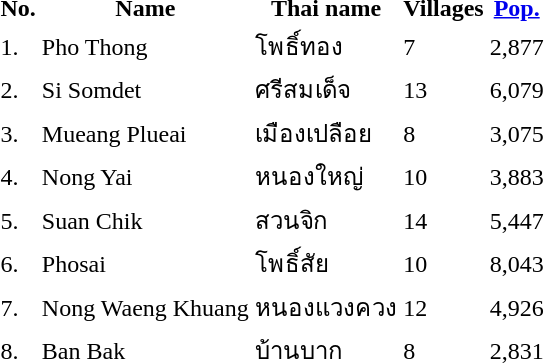<table>
<tr>
<th>No.</th>
<th>Name</th>
<th>Thai name</th>
<th>Villages</th>
<th><a href='#'>Pop.</a></th>
</tr>
<tr>
<td>1.</td>
<td>Pho Thong</td>
<td>โพธิ์ทอง</td>
<td>7</td>
<td>2,877</td>
<td></td>
</tr>
<tr>
<td>2.</td>
<td>Si Somdet</td>
<td>ศรีสมเด็จ</td>
<td>13</td>
<td>6,079</td>
<td></td>
</tr>
<tr>
<td>3.</td>
<td>Mueang Plueai</td>
<td>เมืองเปลือย</td>
<td>8</td>
<td>3,075</td>
<td></td>
</tr>
<tr>
<td>4.</td>
<td>Nong Yai</td>
<td>หนองใหญ่</td>
<td>10</td>
<td>3,883</td>
<td></td>
</tr>
<tr>
<td>5.</td>
<td>Suan Chik</td>
<td>สวนจิก</td>
<td>14</td>
<td>5,447</td>
<td></td>
</tr>
<tr>
<td>6.</td>
<td>Phosai</td>
<td>โพธิ์สัย</td>
<td>10</td>
<td>8,043</td>
<td></td>
</tr>
<tr>
<td>7.</td>
<td>Nong Waeng Khuang</td>
<td>หนองแวงควง</td>
<td>12</td>
<td>4,926</td>
<td></td>
</tr>
<tr>
<td>8.</td>
<td>Ban Bak</td>
<td>บ้านบาก</td>
<td>8</td>
<td>2,831</td>
<td></td>
</tr>
</table>
